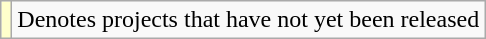<table class="wikitable">
<tr>
<td style="background:#FFFFCC;"></td>
<td>Denotes projects that have not yet been released</td>
</tr>
</table>
